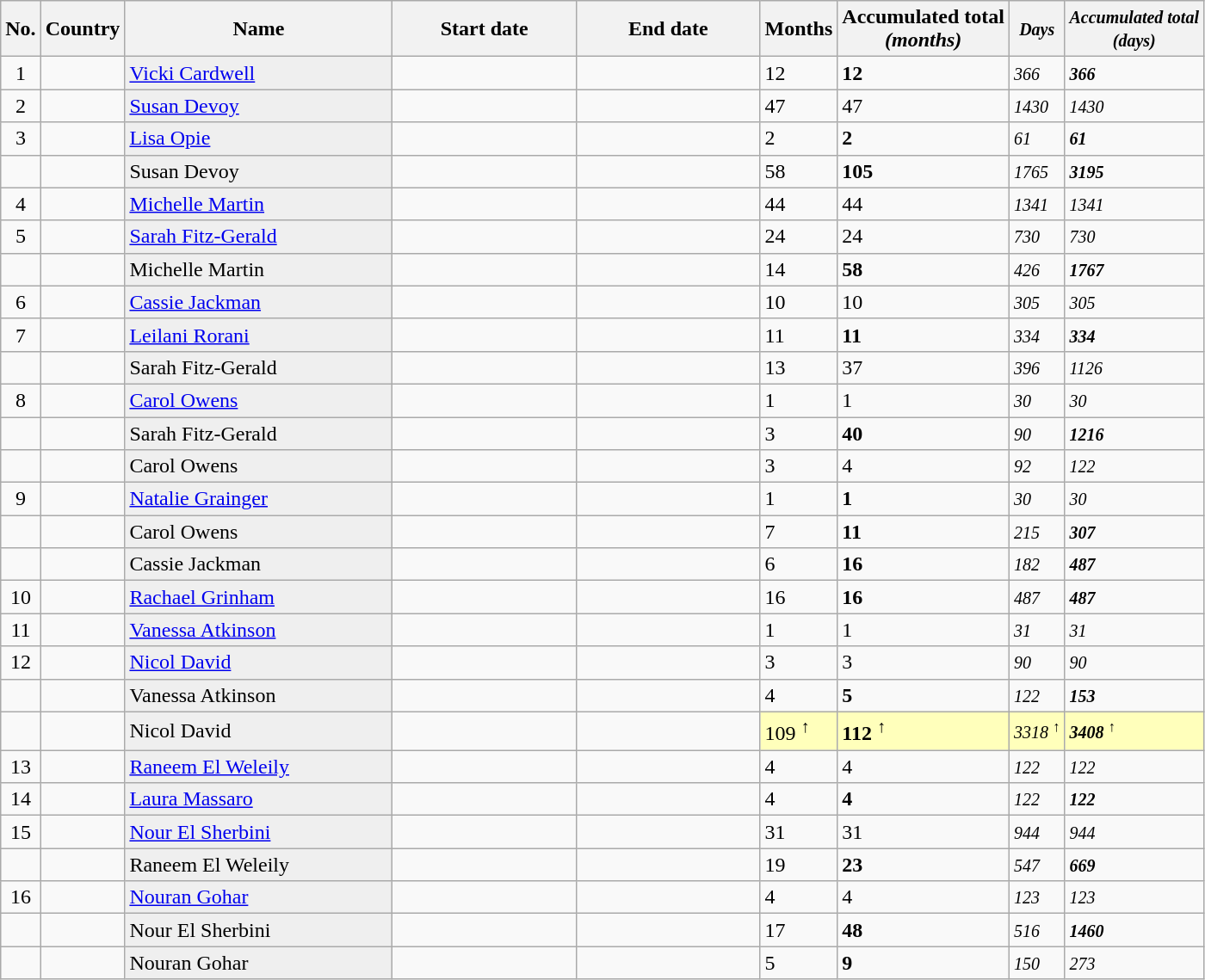<table class="wikitable sortable">
<tr>
<th>No.</th>
<th>Country</th>
<th width=200>Name</th>
<th width=135>Start date</th>
<th width=135>End date</th>
<th>Months</th>
<th>Accumulated total<br><em>(months)</em></th>
<th><em><small>Days</small></em></th>
<th><em><small>Accumulated total<br>(days)</small></em></th>
</tr>
<tr>
<td align=center>1</td>
<td></td>
<td bgcolor=efefef><a href='#'>Vicki Cardwell</a></td>
<td></td>
<td></td>
<td>12</td>
<td><strong>12</strong></td>
<td><em><small>366</small></em></td>
<td><em><small><strong>366</strong></small></em></td>
</tr>
<tr>
<td align=center>2</td>
<td></td>
<td bgcolor=efefef><a href='#'>Susan Devoy</a></td>
<td></td>
<td></td>
<td>47</td>
<td>47</td>
<td><em><small>1430</small></em></td>
<td><em><small>1430</small></em></td>
</tr>
<tr>
<td align=center>3</td>
<td></td>
<td bgcolor=efefef><a href='#'>Lisa Opie</a></td>
<td></td>
<td></td>
<td>2</td>
<td><strong>2</strong></td>
<td><em><small>61</small></em></td>
<td><em><small><strong>61</strong></small></em></td>
</tr>
<tr>
<td></td>
<td></td>
<td bgcolor=efefef>Susan Devoy </td>
<td></td>
<td></td>
<td>58</td>
<td><strong>105</strong></td>
<td><em><small>1765</small></em></td>
<td><em><small><strong>3195</strong></small></em></td>
</tr>
<tr>
<td align=center>4</td>
<td></td>
<td bgcolor=efefef><a href='#'>Michelle Martin</a></td>
<td></td>
<td></td>
<td>44</td>
<td>44</td>
<td><em><small>1341</small></em></td>
<td><em><small>1341</small></em></td>
</tr>
<tr>
<td align=center>5</td>
<td></td>
<td bgcolor=efefef><a href='#'>Sarah Fitz-Gerald</a></td>
<td></td>
<td></td>
<td>24</td>
<td>24</td>
<td><em><small>730</small></em></td>
<td><em><small>730</small></em></td>
</tr>
<tr>
<td></td>
<td></td>
<td bgcolor=efefef>Michelle Martin </td>
<td></td>
<td></td>
<td>14</td>
<td><strong>58</strong></td>
<td><em><small>426</small></em></td>
<td><em><small><strong>1767</strong></small></em></td>
</tr>
<tr>
<td align=center>6</td>
<td></td>
<td bgcolor=efefef><a href='#'>Cassie Jackman</a></td>
<td></td>
<td></td>
<td>10</td>
<td>10</td>
<td><em><small>305</small></em></td>
<td><em><small>305</small></em></td>
</tr>
<tr>
<td align=center>7</td>
<td></td>
<td bgcolor=efefef><a href='#'>Leilani Rorani</a></td>
<td></td>
<td></td>
<td>11</td>
<td><strong>11</strong></td>
<td><em><small>334</small></em></td>
<td><em><small><strong>334</strong></small></em></td>
</tr>
<tr>
<td></td>
<td></td>
<td bgcolor=efefef>Sarah Fitz-Gerald </td>
<td></td>
<td></td>
<td>13</td>
<td>37</td>
<td><em><small>396</small></em></td>
<td><em><small>1126</small></em></td>
</tr>
<tr>
<td align=center>8</td>
<td></td>
<td bgcolor=efefef><a href='#'>Carol Owens</a></td>
<td></td>
<td></td>
<td>1</td>
<td>1</td>
<td><em><small>30</small></em></td>
<td><em><small>30</small></em></td>
</tr>
<tr>
<td></td>
<td></td>
<td bgcolor=efefef>Sarah Fitz-Gerald </td>
<td></td>
<td></td>
<td>3</td>
<td><strong>40</strong></td>
<td><em><small>90</small></em></td>
<td><em><small><strong>1216</strong></small></em></td>
</tr>
<tr>
<td></td>
<td></td>
<td bgcolor=efefef>Carol Owens </td>
<td></td>
<td></td>
<td>3</td>
<td>4</td>
<td><em><small>92</small></em></td>
<td><em><small>122</small></em></td>
</tr>
<tr>
<td align=center>9</td>
<td></td>
<td bgcolor=efefef><a href='#'>Natalie Grainger</a></td>
<td></td>
<td></td>
<td>1</td>
<td><strong>1</strong></td>
<td><em><small>30</small></em></td>
<td><em><small>30</small></em></td>
</tr>
<tr>
<td></td>
<td></td>
<td bgcolor=efefef>Carol Owens </td>
<td></td>
<td></td>
<td>7</td>
<td><strong>11</strong></td>
<td><em><small>215</small></em></td>
<td><em><small><strong>307</strong></small></em></td>
</tr>
<tr>
<td></td>
<td></td>
<td bgcolor=efefef>Cassie Jackman </td>
<td></td>
<td></td>
<td>6</td>
<td><strong>16</strong></td>
<td><em><small>182</small></em></td>
<td><em><small><strong>487</strong></small></em></td>
</tr>
<tr>
<td align=center>10</td>
<td></td>
<td bgcolor=efefef><a href='#'>Rachael Grinham</a></td>
<td></td>
<td></td>
<td>16</td>
<td><strong>16</strong></td>
<td><em><small>487</small></em></td>
<td><em><small><strong>487</strong></small></em></td>
</tr>
<tr>
<td align=center>11</td>
<td></td>
<td bgcolor=efefef><a href='#'>Vanessa Atkinson</a></td>
<td></td>
<td></td>
<td>1</td>
<td>1</td>
<td><em><small>31</small></em></td>
<td><em><small>31</small></em></td>
</tr>
<tr>
<td align=center>12</td>
<td></td>
<td bgcolor=efefef><a href='#'>Nicol David</a></td>
<td></td>
<td></td>
<td>3</td>
<td>3</td>
<td><em><small>90</small></em></td>
<td><em><small>90</small></em></td>
</tr>
<tr>
<td></td>
<td></td>
<td bgcolor=efefef>Vanessa Atkinson </td>
<td></td>
<td></td>
<td>4</td>
<td><strong>5</strong></td>
<td><em><small>122</small></em></td>
<td><em><small><strong>153</strong></small></em></td>
</tr>
<tr>
<td></td>
<td></td>
<td bgcolor=efefef>Nicol David </td>
<td></td>
<td></td>
<td style="background:#ffffbb">109 <sup>↑</sup></td>
<td style="background:#ffffbb"><strong>112</strong> <sup>↑</sup></td>
<td style="background:#ffffbb"><em><small>3318 <sup>↑</sup></small></em></td>
<td style="background:#ffffbb"><em><small><strong>3408</strong> <sup>↑</sup></small></em></td>
</tr>
<tr>
<td align=center>13</td>
<td></td>
<td bgcolor=efefef><a href='#'>Raneem El Weleily</a></td>
<td></td>
<td></td>
<td>4</td>
<td>4</td>
<td><em><small>122</small></em></td>
<td><em><small>122</small></em></td>
</tr>
<tr>
<td align=center>14</td>
<td></td>
<td bgcolor=efefef><a href='#'>Laura Massaro</a></td>
<td></td>
<td></td>
<td>4</td>
<td><strong>4</strong></td>
<td><em><small>122</small></em></td>
<td><em><small><strong>122</strong></small></em></td>
</tr>
<tr>
<td align=center>15</td>
<td></td>
<td bgcolor=efefef><a href='#'>Nour El Sherbini</a></td>
<td></td>
<td></td>
<td>31</td>
<td>31</td>
<td><em><small>944</small></em></td>
<td><em><small>944</small></em></td>
</tr>
<tr>
<td></td>
<td></td>
<td bgcolor=efefef>Raneem El Weleily </td>
<td></td>
<td></td>
<td>19</td>
<td><strong>23</strong></td>
<td><em><small>547</small></em></td>
<td><em><small><strong>669</strong></small></em></td>
</tr>
<tr>
<td align=center>16</td>
<td></td>
<td bgcolor=efefef><a href='#'>Nouran Gohar</a></td>
<td></td>
<td></td>
<td>4</td>
<td>4</td>
<td><em><small>123</small></em></td>
<td><em><small>123</small></em></td>
</tr>
<tr>
<td></td>
<td></td>
<td bgcolor=efefef>Nour El Sherbini </td>
<td></td>
<td></td>
<td>17</td>
<td><strong>48</strong></td>
<td><em><small>516</small></em></td>
<td><em><small><strong>1460</strong></small></em></td>
</tr>
<tr>
<td></td>
<td></td>
<td bgcolor=efefef>Nouran Gohar </td>
<td></td>
<td></td>
<td>5</td>
<td><strong>9</strong></td>
<td><em><small>150</small></em></td>
<td><em><small>273</small></em></td>
</tr>
</table>
